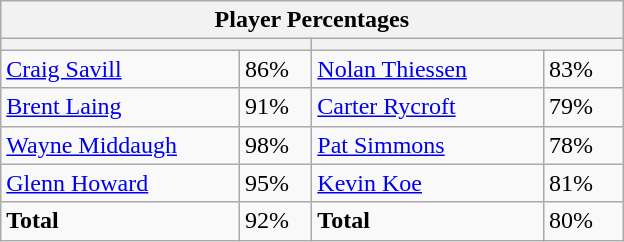<table class="wikitable">
<tr>
<th colspan=4 width=400>Player Percentages</th>
</tr>
<tr>
<th colspan=2 width=200></th>
<th colspan=2 width=200></th>
</tr>
<tr>
<td><a href='#'>Craig Savill</a></td>
<td>86%</td>
<td><a href='#'>Nolan Thiessen</a></td>
<td>83%</td>
</tr>
<tr>
<td><a href='#'>Brent Laing</a></td>
<td>91%</td>
<td><a href='#'>Carter Rycroft</a></td>
<td>79%</td>
</tr>
<tr>
<td><a href='#'>Wayne Middaugh</a></td>
<td>98%</td>
<td><a href='#'>Pat Simmons</a></td>
<td>78%</td>
</tr>
<tr>
<td><a href='#'>Glenn Howard</a></td>
<td>95%</td>
<td><a href='#'>Kevin Koe</a></td>
<td>81%</td>
</tr>
<tr>
<td><strong>Total</strong></td>
<td>92%</td>
<td><strong>Total</strong></td>
<td>80%</td>
</tr>
</table>
